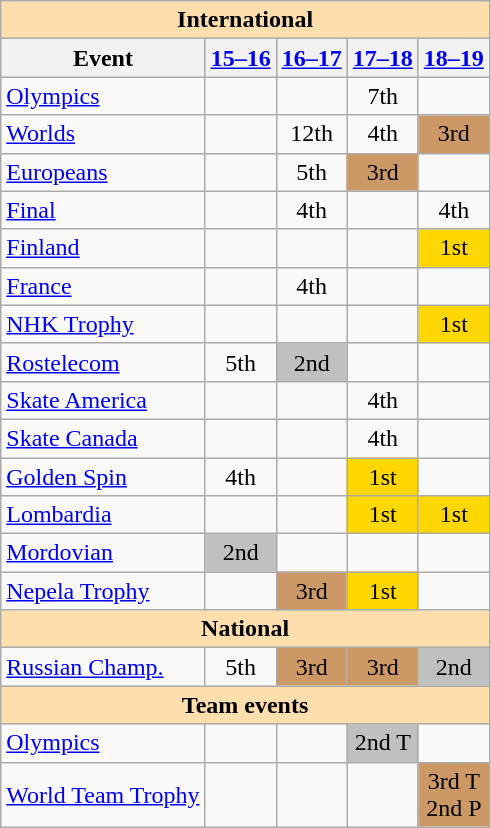<table class="wikitable" style="text-align:center">
<tr>
<th colspan="5" style="background-color: #ffdead; " align="center">International</th>
</tr>
<tr>
<th>Event</th>
<th><a href='#'>15–16</a></th>
<th><a href='#'>16–17</a></th>
<th><a href='#'>17–18</a></th>
<th><a href='#'>18–19</a></th>
</tr>
<tr>
<td align=left><a href='#'>Olympics</a></td>
<td></td>
<td></td>
<td>7th</td>
<td></td>
</tr>
<tr>
<td align=left><a href='#'>Worlds</a></td>
<td></td>
<td>12th</td>
<td>4th</td>
<td bgcolor=cc9966>3rd</td>
</tr>
<tr>
<td align=left><a href='#'>Europeans</a></td>
<td></td>
<td>5th</td>
<td bgcolor=cc9966>3rd</td>
<td></td>
</tr>
<tr>
<td align=left> <a href='#'>Final</a></td>
<td></td>
<td>4th</td>
<td></td>
<td>4th</td>
</tr>
<tr>
<td align=left> <a href='#'>Finland</a></td>
<td></td>
<td></td>
<td></td>
<td bgcolor=gold>1st</td>
</tr>
<tr>
<td align=left> <a href='#'>France</a></td>
<td></td>
<td>4th</td>
<td></td>
<td></td>
</tr>
<tr>
<td align=left> <a href='#'>NHK Trophy</a></td>
<td></td>
<td></td>
<td></td>
<td bgcolor=gold>1st</td>
</tr>
<tr>
<td align=left> <a href='#'>Rostelecom</a></td>
<td>5th</td>
<td bgcolor=silver>2nd</td>
<td></td>
<td></td>
</tr>
<tr>
<td align=left> <a href='#'>Skate America</a></td>
<td></td>
<td></td>
<td>4th</td>
<td></td>
</tr>
<tr>
<td align=left> <a href='#'>Skate Canada</a></td>
<td></td>
<td></td>
<td>4th</td>
<td></td>
</tr>
<tr>
<td align=left> <a href='#'>Golden Spin</a></td>
<td>4th</td>
<td></td>
<td bgcolor=gold>1st</td>
<td></td>
</tr>
<tr>
<td align=left> <a href='#'>Lombardia</a></td>
<td></td>
<td></td>
<td bgcolor=gold>1st</td>
<td bgcolor=gold>1st</td>
</tr>
<tr>
<td align=left> <a href='#'>Mordovian</a></td>
<td bgcolor=silver>2nd</td>
<td></td>
<td></td>
<td></td>
</tr>
<tr>
<td align=left> <a href='#'>Nepela Trophy</a></td>
<td></td>
<td bgcolor=cc9966>3rd</td>
<td bgcolor=gold>1st</td>
<td></td>
</tr>
<tr>
<th colspan="5" style="background-color: #ffdead; " align="center">National</th>
</tr>
<tr>
<td align=left><a href='#'>Russian Champ.</a></td>
<td>5th</td>
<td bgcolor=cc9966>3rd</td>
<td bgcolor=cc9966>3rd</td>
<td bgcolor=silver>2nd</td>
</tr>
<tr>
<th colspan="5" style="background-color: #ffdead; " align="center">Team events</th>
</tr>
<tr>
<td align=left><a href='#'>Olympics</a></td>
<td></td>
<td></td>
<td bgcolor=silver>2nd T</td>
<td></td>
</tr>
<tr>
<td align=left><a href='#'>World Team Trophy</a></td>
<td></td>
<td></td>
<td></td>
<td bgcolor=cc9966>3rd T <br> 2nd P</td>
</tr>
</table>
